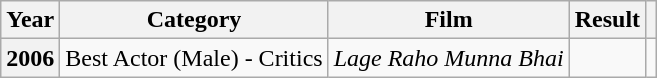<table class="wikitable">
<tr>
<th>Year</th>
<th>Category</th>
<th>Film</th>
<th>Result</th>
<th></th>
</tr>
<tr>
<th>2006</th>
<td>Best Actor (Male) - Critics</td>
<td><em>Lage Raho Munna Bhai</em></td>
<td></td>
<td></td>
</tr>
</table>
